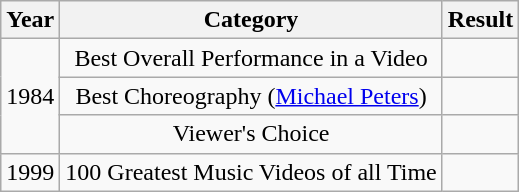<table class="wikitable" align="center" colspan="5" |>
<tr>
<th>Year</th>
<th>Category</th>
<th>Result</th>
</tr>
<tr align="center">
<td rowspan=3>1984</td>
<td>Best Overall Performance in a Video</td>
<td></td>
</tr>
<tr align="center">
<td>Best Choreography (<a href='#'>Michael Peters</a>)</td>
<td></td>
</tr>
<tr align="center">
<td>Viewer's Choice</td>
<td></td>
</tr>
<tr align="center">
<td>1999</td>
<td>100 Greatest Music Videos of all Time</td>
<td></td>
</tr>
</table>
